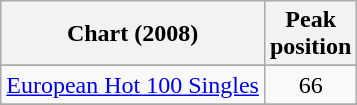<table class="wikitable sortable">
<tr>
<th>Chart (2008)</th>
<th>Peak<br> position</th>
</tr>
<tr>
</tr>
<tr>
</tr>
<tr>
</tr>
<tr>
<td><a href='#'>European Hot 100 Singles</a></td>
<td style="text-align:center;">66</td>
</tr>
<tr>
</tr>
<tr>
</tr>
<tr>
</tr>
<tr>
</tr>
<tr>
</tr>
</table>
